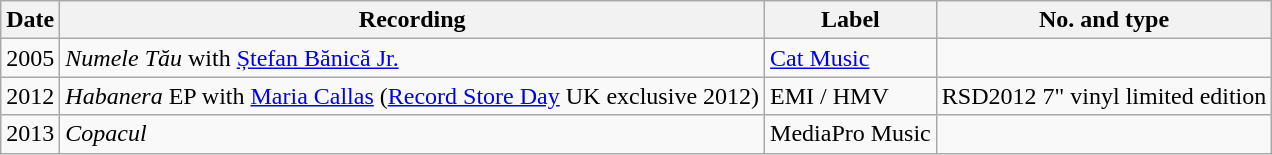<table class="wikitable sortable">
<tr>
<th>Date</th>
<th>Recording</th>
<th>Label</th>
<th>No. and type</th>
</tr>
<tr>
<td>2005</td>
<td><em>Numele Tău</em> with <a href='#'>Ștefan Bănică Jr.</a></td>
<td><a href='#'>Cat Music</a></td>
<td></td>
</tr>
<tr>
<td>2012</td>
<td><em>Habanera</em> EP with <a href='#'>Maria Callas</a> (<a href='#'>Record Store Day</a> UK exclusive 2012)</td>
<td>EMI / HMV</td>
<td>RSD2012 7" vinyl limited edition</td>
</tr>
<tr>
<td>2013</td>
<td><em>Copacul</em></td>
<td>MediaPro Music</td>
<td></td>
</tr>
</table>
